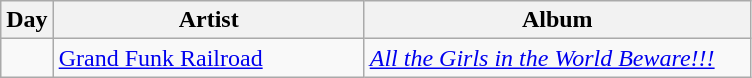<table class="wikitable" border="1">
<tr>
<th>Day</th>
<th width="200">Artist</th>
<th width="250">Album</th>
</tr>
<tr>
<td style="text-align:center;" rowspan="1"></td>
<td><a href='#'>Grand Funk Railroad</a></td>
<td><em><a href='#'>All the Girls in the World Beware!!!</a></em></td>
</tr>
</table>
